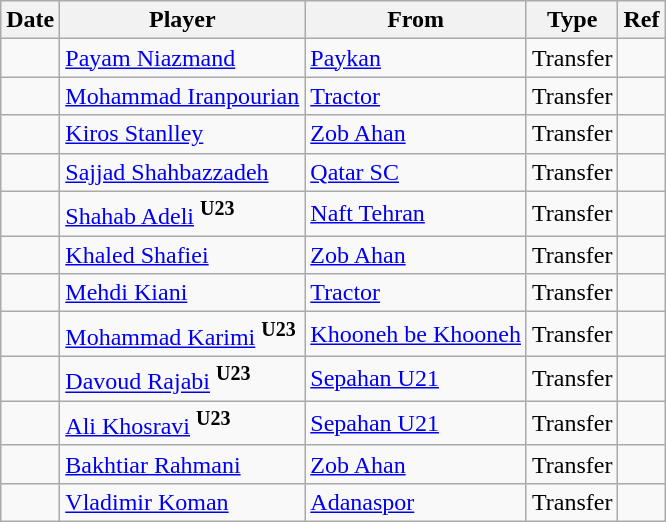<table class="wikitable">
<tr>
<th><strong>Date</strong></th>
<th><strong>Player</strong></th>
<th><strong>From</strong></th>
<th><strong>Type</strong></th>
<th><strong>Ref</strong></th>
</tr>
<tr>
<td></td>
<td> <a href='#'>Payam Niazmand</a></td>
<td> <a href='#'>Paykan</a></td>
<td>Transfer</td>
<td></td>
</tr>
<tr>
<td></td>
<td> <a href='#'>Mohammad Iranpourian</a></td>
<td> <a href='#'>Tractor</a></td>
<td>Transfer</td>
<td></td>
</tr>
<tr>
<td></td>
<td> <a href='#'>Kiros Stanlley</a></td>
<td> <a href='#'>Zob Ahan</a></td>
<td>Transfer</td>
<td></td>
</tr>
<tr>
<td></td>
<td> <a href='#'>Sajjad Shahbazzadeh</a></td>
<td> <a href='#'>Qatar SC</a></td>
<td>Transfer</td>
<td></td>
</tr>
<tr>
<td></td>
<td> <a href='#'>Shahab Adeli</a> <sup><strong>U23</strong></sup></td>
<td> <a href='#'>Naft Tehran</a></td>
<td>Transfer</td>
<td></td>
</tr>
<tr>
<td></td>
<td> <a href='#'>Khaled Shafiei</a></td>
<td> <a href='#'>Zob Ahan</a></td>
<td>Transfer</td>
<td></td>
</tr>
<tr>
<td></td>
<td> <a href='#'>Mehdi Kiani</a></td>
<td> <a href='#'>Tractor</a></td>
<td>Transfer</td>
<td></td>
</tr>
<tr>
<td></td>
<td> <a href='#'>Mohammad Karimi</a> <sup><strong>U23</strong></sup></td>
<td> <a href='#'>Khooneh be Khooneh</a></td>
<td>Transfer</td>
<td></td>
</tr>
<tr>
<td></td>
<td> <a href='#'>Davoud Rajabi</a> <sup><strong>U23</strong></sup></td>
<td> <a href='#'>Sepahan U21</a></td>
<td>Transfer</td>
<td></td>
</tr>
<tr>
<td></td>
<td> <a href='#'>Ali Khosravi</a> <sup><strong>U23</strong></sup></td>
<td> <a href='#'>Sepahan U21</a></td>
<td>Transfer</td>
<td></td>
</tr>
<tr>
<td></td>
<td> <a href='#'>Bakhtiar Rahmani</a></td>
<td> <a href='#'>Zob Ahan</a></td>
<td>Transfer</td>
<td></td>
</tr>
<tr>
<td></td>
<td> <a href='#'>Vladimir Koman</a></td>
<td> <a href='#'>Adanaspor</a></td>
<td>Transfer</td>
<td></td>
</tr>
</table>
